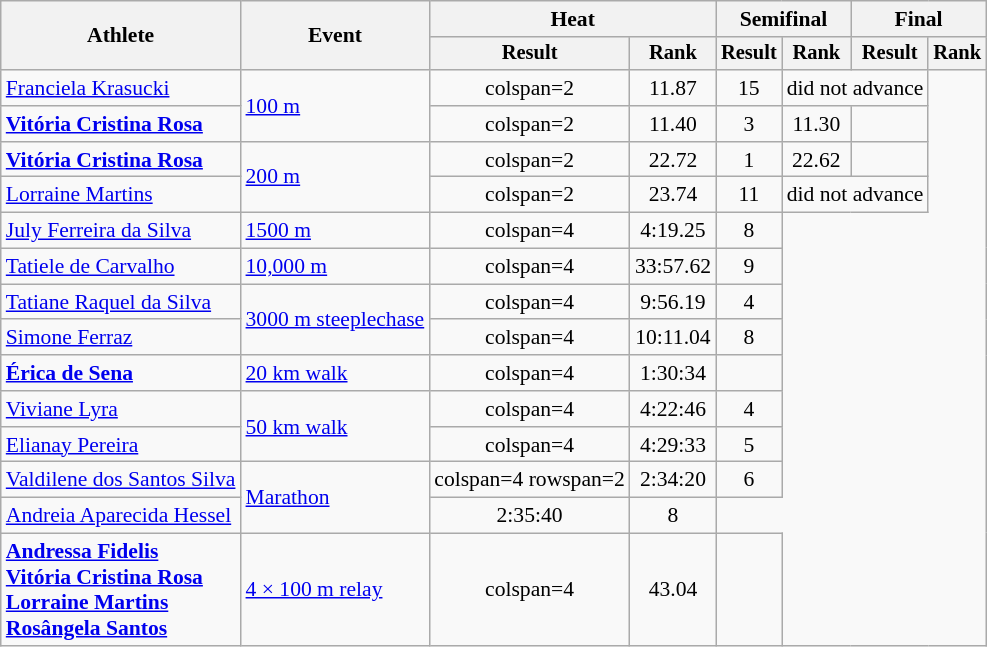<table class="wikitable" style="font-size:90%">
<tr>
<th rowspan="2">Athlete</th>
<th rowspan="2">Event</th>
<th colspan="2">Heat</th>
<th colspan="2">Semifinal</th>
<th colspan="2">Final</th>
</tr>
<tr style="font-size:95%">
<th>Result</th>
<th>Rank</th>
<th>Result</th>
<th>Rank</th>
<th>Result</th>
<th>Rank</th>
</tr>
<tr align=center>
<td align=left><a href='#'>Franciela Krasucki</a></td>
<td align=left rowspan=2><a href='#'>100 m</a></td>
<td>colspan=2 </td>
<td>11.87</td>
<td>15</td>
<td colspan=2>did not advance</td>
</tr>
<tr align=center>
<td align=left><strong><a href='#'>Vitória Cristina Rosa</a></strong></td>
<td>colspan=2 </td>
<td>11.40</td>
<td>3</td>
<td>11.30</td>
<td></td>
</tr>
<tr align=center>
<td align=left><strong><a href='#'>Vitória Cristina Rosa</a></strong></td>
<td align=left rowspan=2><a href='#'>200 m</a></td>
<td>colspan=2 </td>
<td>22.72</td>
<td>1</td>
<td>22.62</td>
<td></td>
</tr>
<tr align=center>
<td align=left><a href='#'>Lorraine Martins</a></td>
<td>colspan=2 </td>
<td>23.74</td>
<td>11</td>
<td colspan=2>did not advance</td>
</tr>
<tr align=center>
<td align=left><a href='#'>July Ferreira da Silva</a></td>
<td align=left rowspan=1><a href='#'>1500 m</a></td>
<td>colspan=4 </td>
<td>4:19.25</td>
<td>8</td>
</tr>
<tr align=center>
<td align=left><a href='#'>Tatiele de Carvalho</a></td>
<td align=left><a href='#'>10,000 m</a></td>
<td>colspan=4 </td>
<td>33:57.62</td>
<td>9</td>
</tr>
<tr align=center>
<td align=left><a href='#'>Tatiane Raquel da Silva</a></td>
<td align=left rowspan=2><a href='#'>3000 m steeplechase</a></td>
<td>colspan=4 </td>
<td>9:56.19</td>
<td>4</td>
</tr>
<tr align=center>
<td align=left><a href='#'>Simone Ferraz</a></td>
<td>colspan=4 </td>
<td>10:11.04</td>
<td>8</td>
</tr>
<tr align=center>
<td align=left><strong><a href='#'>Érica de Sena</a></strong></td>
<td align=left><a href='#'>20 km walk</a></td>
<td>colspan=4 </td>
<td>1:30:34</td>
<td></td>
</tr>
<tr align=center>
<td align=left><a href='#'>Viviane Lyra</a></td>
<td align=left rowspan=2><a href='#'>50 km walk</a></td>
<td>colspan=4 </td>
<td>4:22:46</td>
<td>4</td>
</tr>
<tr align=center>
<td align=left><a href='#'>Elianay Pereira</a></td>
<td>colspan=4 </td>
<td>4:29:33</td>
<td>5</td>
</tr>
<tr align=center>
<td align=left><a href='#'>Valdilene dos Santos Silva</a></td>
<td align=left rowspan=2><a href='#'>Marathon</a></td>
<td>colspan=4 rowspan=2</td>
<td>2:34:20</td>
<td>6</td>
</tr>
<tr align=center>
<td align=left><a href='#'>Andreia Aparecida Hessel</a></td>
<td>2:35:40</td>
<td>8</td>
</tr>
<tr align=center>
<td align=left><strong><a href='#'>Andressa Fidelis</a></strong><br><strong><a href='#'>Vitória Cristina Rosa</a></strong><br><strong><a href='#'>Lorraine Martins</a></strong><br><strong><a href='#'>Rosângela Santos</a></strong></td>
<td align=left><a href='#'>4 × 100 m relay</a></td>
<td>colspan=4 </td>
<td>43.04</td>
<td></td>
</tr>
</table>
